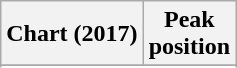<table class="wikitable sortable plainrowheaders" style="text-align:center">
<tr>
<th scope="col">Chart (2017)</th>
<th scope="col">Peak<br>position</th>
</tr>
<tr>
</tr>
<tr>
</tr>
<tr>
</tr>
<tr>
</tr>
</table>
